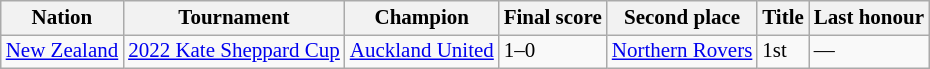<table class=wikitable style="font-size:14px">
<tr>
<th>Nation</th>
<th>Tournament</th>
<th>Champion</th>
<th>Final score</th>
<th>Second place</th>
<th data-sort-type="number">Title</th>
<th>Last honour</th>
</tr>
<tr>
<td> <a href='#'>New Zealand</a></td>
<td><a href='#'>2022 Kate Sheppard Cup</a></td>
<td><a href='#'>Auckland United</a></td>
<td>1–0</td>
<td><a href='#'>Northern Rovers</a></td>
<td>1st</td>
<td>—</td>
</tr>
</table>
